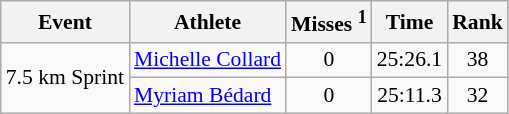<table class="wikitable" style="font-size:90%">
<tr>
<th>Event</th>
<th>Athlete</th>
<th>Misses <sup>1</sup></th>
<th>Time</th>
<th>Rank</th>
</tr>
<tr>
<td rowspan="2">7.5 km Sprint</td>
<td><a href='#'>Michelle Collard</a></td>
<td align="center">0</td>
<td align="center">25:26.1</td>
<td align="center">38</td>
</tr>
<tr>
<td><a href='#'>Myriam Bédard</a></td>
<td align="center">0</td>
<td align="center">25:11.3</td>
<td align="center">32</td>
</tr>
</table>
